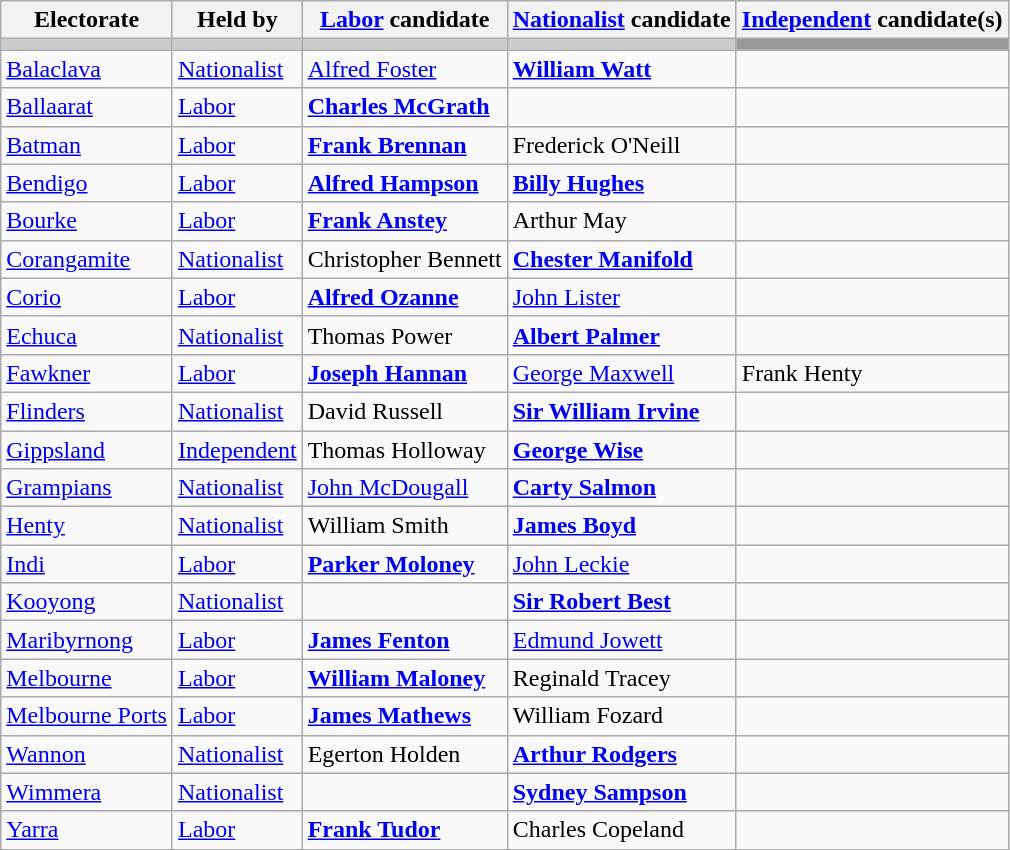<table class="wikitable">
<tr>
<th>Electorate</th>
<th>Held by</th>
<th><a href='#'>Labor</a> candidate</th>
<th><a href='#'>Nationalist</a> candidate</th>
<th><a href='#'>Independent</a> candidate(s)</th>
</tr>
<tr bgcolor="#cccccc">
<td></td>
<td></td>
<td></td>
<td></td>
<td bgcolor="#999999"></td>
</tr>
<tr>
<td><a href='#'>Balaclava</a></td>
<td><a href='#'>Nationalist</a></td>
<td><a href='#'>Alfred Foster</a></td>
<td><strong><a href='#'>William Watt</a></strong></td>
<td></td>
</tr>
<tr>
<td><a href='#'>Ballaarat</a></td>
<td><a href='#'>Labor</a></td>
<td><strong><a href='#'>Charles McGrath</a></strong></td>
<td></td>
<td></td>
</tr>
<tr>
<td><a href='#'>Batman</a></td>
<td><a href='#'>Labor</a></td>
<td><strong><a href='#'>Frank Brennan</a></strong></td>
<td>Frederick O'Neill</td>
<td></td>
</tr>
<tr>
<td><a href='#'>Bendigo</a></td>
<td><a href='#'>Labor</a></td>
<td><strong><a href='#'>Alfred Hampson</a></strong></td>
<td><strong><a href='#'>Billy Hughes</a></strong></td>
<td></td>
</tr>
<tr>
<td><a href='#'>Bourke</a></td>
<td><a href='#'>Labor</a></td>
<td><strong><a href='#'>Frank Anstey</a></strong></td>
<td>Arthur May</td>
<td></td>
</tr>
<tr>
<td><a href='#'>Corangamite</a></td>
<td><a href='#'>Nationalist</a></td>
<td>Christopher Bennett</td>
<td><strong><a href='#'>Chester Manifold</a></strong></td>
<td></td>
</tr>
<tr>
<td><a href='#'>Corio</a></td>
<td><a href='#'>Labor</a></td>
<td><strong><a href='#'>Alfred Ozanne</a></strong></td>
<td><a href='#'>John Lister</a></td>
<td></td>
</tr>
<tr>
<td><a href='#'>Echuca</a></td>
<td><a href='#'>Nationalist</a></td>
<td>Thomas Power</td>
<td><strong><a href='#'>Albert Palmer</a></strong></td>
<td></td>
</tr>
<tr>
<td><a href='#'>Fawkner</a></td>
<td><a href='#'>Labor</a></td>
<td><strong><a href='#'>Joseph Hannan</a></strong></td>
<td><a href='#'>George Maxwell</a></td>
<td>Frank Henty</td>
</tr>
<tr>
<td><a href='#'>Flinders</a></td>
<td><a href='#'>Nationalist</a></td>
<td>David Russell</td>
<td><strong><a href='#'>Sir William Irvine</a></strong></td>
<td></td>
</tr>
<tr>
<td><a href='#'>Gippsland</a></td>
<td><a href='#'>Independent</a></td>
<td>Thomas Holloway</td>
<td><strong><a href='#'>George Wise</a></strong></td>
<td></td>
</tr>
<tr>
<td><a href='#'>Grampians</a></td>
<td><a href='#'>Nationalist</a></td>
<td><a href='#'>John McDougall</a></td>
<td><strong><a href='#'>Carty Salmon</a></strong></td>
<td></td>
</tr>
<tr>
<td><a href='#'>Henty</a></td>
<td><a href='#'>Nationalist</a></td>
<td>William Smith</td>
<td><strong><a href='#'>James Boyd</a></strong></td>
<td></td>
</tr>
<tr>
<td><a href='#'>Indi</a></td>
<td><a href='#'>Labor</a></td>
<td><strong><a href='#'>Parker Moloney</a></strong></td>
<td><a href='#'>John Leckie</a></td>
<td></td>
</tr>
<tr>
<td><a href='#'>Kooyong</a></td>
<td><a href='#'>Nationalist</a></td>
<td></td>
<td><strong><a href='#'>Sir Robert Best</a></strong></td>
<td></td>
</tr>
<tr>
<td><a href='#'>Maribyrnong</a></td>
<td><a href='#'>Labor</a></td>
<td><strong><a href='#'>James Fenton</a></strong></td>
<td><a href='#'>Edmund Jowett</a></td>
<td></td>
</tr>
<tr>
<td><a href='#'>Melbourne</a></td>
<td><a href='#'>Labor</a></td>
<td><strong><a href='#'>William Maloney</a></strong></td>
<td>Reginald Tracey</td>
<td></td>
</tr>
<tr>
<td><a href='#'>Melbourne Ports</a></td>
<td><a href='#'>Labor</a></td>
<td><strong><a href='#'>James Mathews</a></strong></td>
<td>William Fozard</td>
<td></td>
</tr>
<tr>
<td><a href='#'>Wannon</a></td>
<td><a href='#'>Nationalist</a></td>
<td>Egerton Holden</td>
<td><strong><a href='#'>Arthur Rodgers</a></strong></td>
<td></td>
</tr>
<tr>
<td><a href='#'>Wimmera</a></td>
<td><a href='#'>Nationalist</a></td>
<td></td>
<td><strong><a href='#'>Sydney Sampson</a></strong></td>
<td></td>
</tr>
<tr>
<td><a href='#'>Yarra</a></td>
<td><a href='#'>Labor</a></td>
<td><strong><a href='#'>Frank Tudor</a></strong></td>
<td>Charles Copeland</td>
<td></td>
</tr>
</table>
